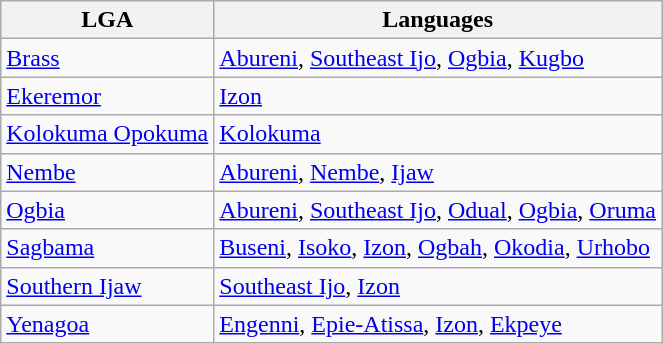<table class="wikitable">
<tr>
<th>LGA</th>
<th>Languages</th>
</tr>
<tr>
<td><a href='#'>Brass</a></td>
<td><a href='#'>Abureni</a>, <a href='#'>Southeast Ijo</a>, <a href='#'>Ogbia</a>, <a href='#'>Kugbo</a></td>
</tr>
<tr>
<td><a href='#'>Ekeremor</a></td>
<td><a href='#'>Izon</a></td>
</tr>
<tr>
<td><a href='#'>Kolokuma Opokuma</a></td>
<td><a href='#'>Kolokuma</a></td>
</tr>
<tr>
<td><a href='#'>Nembe</a></td>
<td><a href='#'>Abureni</a>, <a href='#'>Nembe</a>, <a href='#'>Ijaw</a></td>
</tr>
<tr>
<td><a href='#'>Ogbia</a></td>
<td><a href='#'>Abureni</a>, <a href='#'>Southeast Ijo</a>, <a href='#'>Odual</a>, <a href='#'>Ogbia</a>, <a href='#'>Oruma</a></td>
</tr>
<tr>
<td><a href='#'>Sagbama</a></td>
<td><a href='#'>Buseni</a>, <a href='#'>Isoko</a>, <a href='#'>Izon</a>, <a href='#'>Ogbah</a>, <a href='#'>Okodia</a>, <a href='#'>Urhobo</a></td>
</tr>
<tr>
<td><a href='#'>Southern Ijaw</a></td>
<td><a href='#'>Southeast Ijo</a>, <a href='#'>Izon</a></td>
</tr>
<tr>
<td><a href='#'>Yenagoa</a></td>
<td><a href='#'>Engenni</a>, <a href='#'>Epie-Atissa</a>, <a href='#'>Izon</a>, <a href='#'>Ekpeye</a></td>
</tr>
</table>
